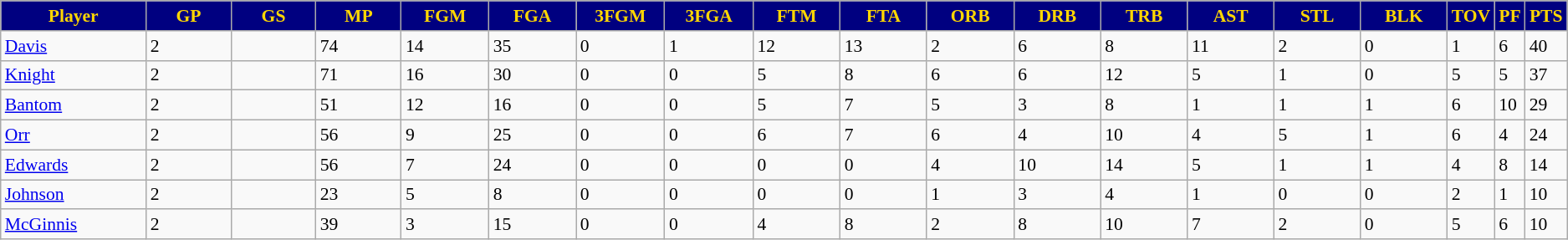<table class="wikitable sortable" style="font-size: 90%">
<tr>
<th style="background:#000080; color:#FFD700" width="10%">Player</th>
<th style="background:#000080; color:#FFD700" width="6%">GP</th>
<th style="background:#000080; color:#FFD700" width="6%">GS</th>
<th style="background:#000080; color:#FFD700" width="6%">MP</th>
<th style="background:#000080; color:#FFD700" width="6%">FGM</th>
<th style="background:#000080; color:#FFD700" width="6%">FGA</th>
<th style="background:#000080; color:#FFD700" width="6%">3FGM</th>
<th style="background:#000080; color:#FFD700" width="6%">3FGA</th>
<th style="background:#000080; color:#FFD700" width="6%">FTM</th>
<th style="background:#000080; color:#FFD700" width="6%">FTA</th>
<th style="background:#000080; color:#FFD700" width="6%">ORB</th>
<th style="background:#000080; color:#FFD700" width="6%">DRB</th>
<th style="background:#000080; color:#FFD700" width="6%">TRB</th>
<th style="background:#000080; color:#FFD700" width="6%">AST</th>
<th style="background:#000080; color:#FFD700" width="6%">STL</th>
<th style="background:#000080; color:#FFD700" width="6%">BLK</th>
<th style="background:#000080; color:#FFD700" width="6%">TOV</th>
<th style="background:#000080; color:#FFD700" width="6%">PF</th>
<th style="background:#000080; color:#FFD700" width="6%">PTS</th>
</tr>
<tr>
<td><a href='#'>Davis</a></td>
<td>2</td>
<td></td>
<td>74</td>
<td>14</td>
<td>35</td>
<td>0</td>
<td>1</td>
<td>12</td>
<td>13</td>
<td>2</td>
<td>6</td>
<td>8</td>
<td>11</td>
<td>2</td>
<td>0</td>
<td>1</td>
<td>6</td>
<td>40</td>
</tr>
<tr>
<td><a href='#'>Knight</a></td>
<td>2</td>
<td></td>
<td>71</td>
<td>16</td>
<td>30</td>
<td>0</td>
<td>0</td>
<td>5</td>
<td>8</td>
<td>6</td>
<td>6</td>
<td>12</td>
<td>5</td>
<td>1</td>
<td>0</td>
<td>5</td>
<td>5</td>
<td>37</td>
</tr>
<tr>
<td><a href='#'>Bantom</a></td>
<td>2</td>
<td></td>
<td>51</td>
<td>12</td>
<td>16</td>
<td>0</td>
<td>0</td>
<td>5</td>
<td>7</td>
<td>5</td>
<td>3</td>
<td>8</td>
<td>1</td>
<td>1</td>
<td>1</td>
<td>6</td>
<td>10</td>
<td>29</td>
</tr>
<tr>
<td><a href='#'>Orr</a></td>
<td>2</td>
<td></td>
<td>56</td>
<td>9</td>
<td>25</td>
<td>0</td>
<td>0</td>
<td>6</td>
<td>7</td>
<td>6</td>
<td>4</td>
<td>10</td>
<td>4</td>
<td>5</td>
<td>1</td>
<td>6</td>
<td>4</td>
<td>24</td>
</tr>
<tr>
<td><a href='#'>Edwards</a></td>
<td>2</td>
<td></td>
<td>56</td>
<td>7</td>
<td>24</td>
<td>0</td>
<td>0</td>
<td>0</td>
<td>0</td>
<td>4</td>
<td>10</td>
<td>14</td>
<td>5</td>
<td>1</td>
<td>1</td>
<td>4</td>
<td>8</td>
<td>14</td>
</tr>
<tr>
<td><a href='#'>Johnson</a></td>
<td>2</td>
<td></td>
<td>23</td>
<td>5</td>
<td>8</td>
<td>0</td>
<td>0</td>
<td>0</td>
<td>0</td>
<td>1</td>
<td>3</td>
<td>4</td>
<td>1</td>
<td>0</td>
<td>0</td>
<td>2</td>
<td>1</td>
<td>10</td>
</tr>
<tr>
<td><a href='#'>McGinnis</a></td>
<td>2</td>
<td></td>
<td>39</td>
<td>3</td>
<td>15</td>
<td>0</td>
<td>0</td>
<td>4</td>
<td>8</td>
<td>2</td>
<td>8</td>
<td>10</td>
<td>7</td>
<td>2</td>
<td>0</td>
<td>5</td>
<td>6</td>
<td>10</td>
</tr>
</table>
